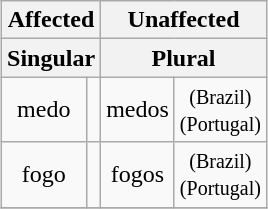<table class="wikitable" style="margin: 1em auto 1em auto; text-align:center;">
<tr>
<th colspan=2>Affected</th>
<th colspan=2>Unaffected</th>
</tr>
<tr>
<th colspan=2>Singular</th>
<th colspan=2>Plural</th>
</tr>
<tr>
<td>medo</td>
<td></td>
<td>medos</td>
<td> <small>(Brazil)</small><br> <small>(Portugal)</small></td>
</tr>
<tr>
<td>fogo</td>
<td></td>
<td>fogos</td>
<td> <small>(Brazil)</small><br> <small>(Portugal)</small></td>
</tr>
<tr>
</tr>
</table>
